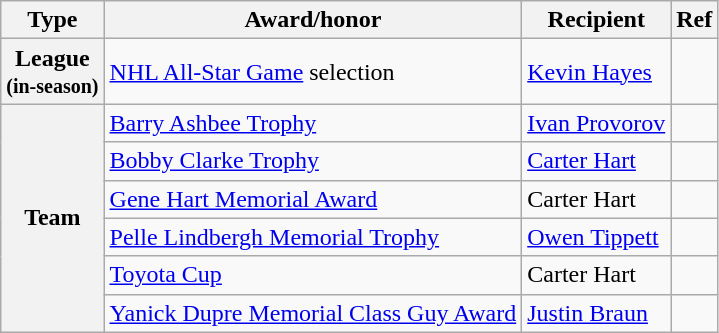<table class="wikitable">
<tr>
<th scope="col">Type</th>
<th scope="col">Award/honor</th>
<th scope="col">Recipient</th>
<th scope="col">Ref</th>
</tr>
<tr>
<th scope="row">League<br><small>(in-season)</small></th>
<td><a href='#'>NHL All-Star Game</a> selection</td>
<td><a href='#'>Kevin Hayes</a></td>
<td></td>
</tr>
<tr>
<th scope="row" rowspan="6">Team</th>
<td><a href='#'>Barry Ashbee Trophy</a></td>
<td><a href='#'>Ivan Provorov</a></td>
<td></td>
</tr>
<tr>
<td><a href='#'>Bobby Clarke Trophy</a></td>
<td><a href='#'>Carter Hart</a></td>
<td></td>
</tr>
<tr>
<td><a href='#'>Gene Hart Memorial Award</a></td>
<td>Carter Hart</td>
<td></td>
</tr>
<tr>
<td><a href='#'>Pelle Lindbergh Memorial Trophy</a></td>
<td><a href='#'>Owen Tippett</a></td>
<td></td>
</tr>
<tr>
<td><a href='#'>Toyota Cup</a></td>
<td>Carter Hart</td>
<td></td>
</tr>
<tr>
<td><a href='#'>Yanick Dupre Memorial Class Guy Award</a></td>
<td><a href='#'>Justin Braun</a></td>
<td></td>
</tr>
</table>
